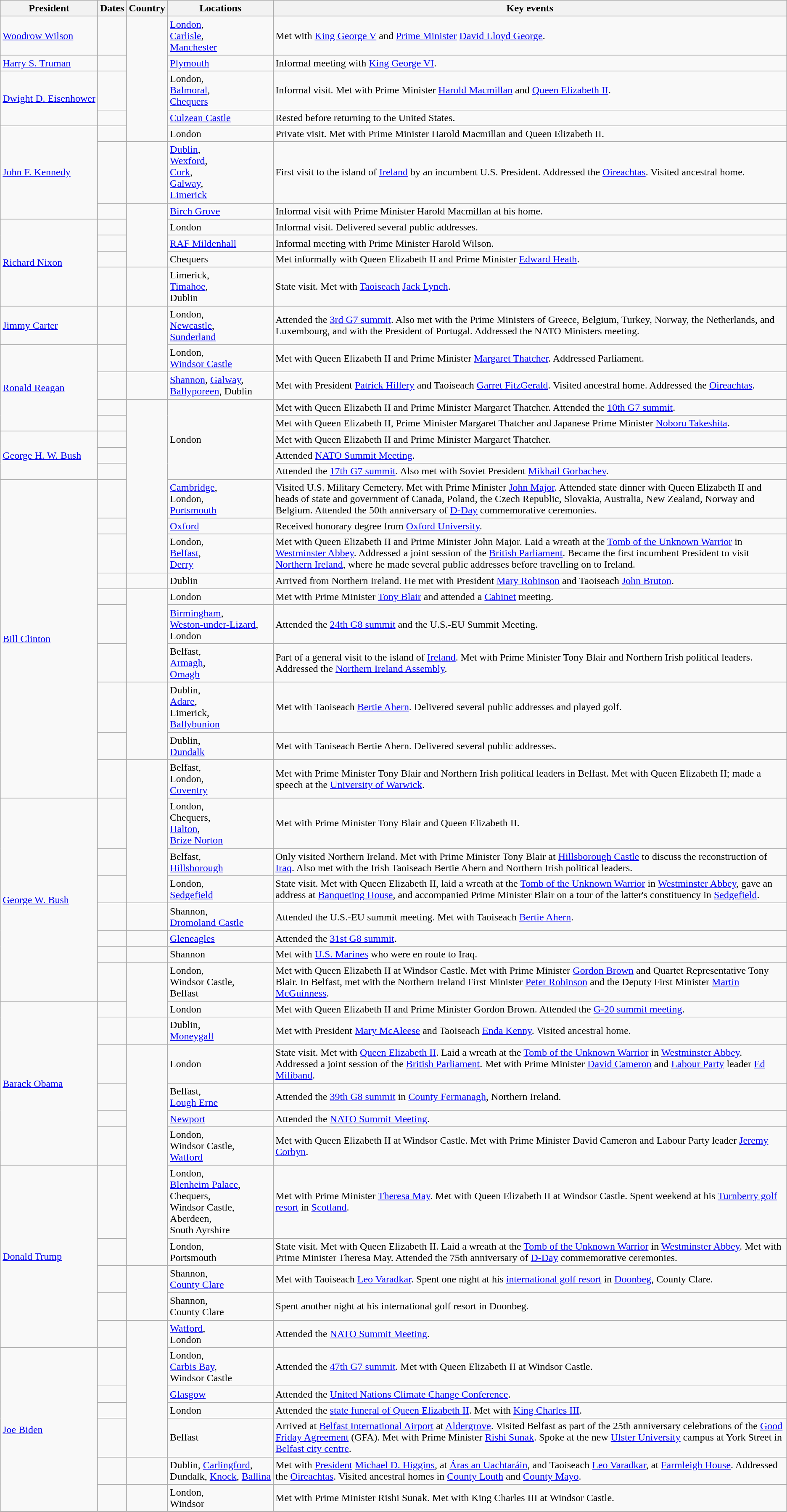<table class="wikitable sortable">
<tr>
<th>President</th>
<th>Dates</th>
<th>Country</th>
<th>Locations</th>
<th>Key events</th>
</tr>
<tr>
<td><a href='#'>Woodrow Wilson</a></td>
<td></td>
<td nowrap rowspan=5></td>
<td><a href='#'>London</a>,<br><a href='#'>Carlisle</a>,<br><a href='#'>Manchester</a></td>
<td>Met with <a href='#'>King George V</a> and <a href='#'>Prime Minister</a> <a href='#'>David Lloyd George</a>.</td>
</tr>
<tr>
<td><a href='#'>Harry S. Truman</a></td>
<td></td>
<td><a href='#'>Plymouth</a></td>
<td>Informal meeting with <a href='#'>King George VI</a>.</td>
</tr>
<tr>
<td nowrap rowspan=2><a href='#'>Dwight D. Eisenhower</a></td>
<td nowrap></td>
<td>London,<br><a href='#'>Balmoral</a>,<br><a href='#'>Chequers</a></td>
<td>Informal visit. Met with Prime Minister <a href='#'>Harold Macmillan</a> and <a href='#'>Queen Elizabeth II</a>.</td>
</tr>
<tr>
<td></td>
<td><a href='#'>Culzean Castle</a></td>
<td>Rested before returning to the United States.</td>
</tr>
<tr>
<td rowspan=3><a href='#'>John F. Kennedy</a></td>
<td></td>
<td>London</td>
<td>Private visit. Met with Prime Minister Harold Macmillan and Queen Elizabeth II.</td>
</tr>
<tr>
<td></td>
<td></td>
<td><a href='#'>Dublin</a>,<br><a href='#'>Wexford</a>,<br><a href='#'>Cork</a>,<br><a href='#'>Galway</a>,<br><a href='#'>Limerick</a></td>
<td>First visit to the island of <a href='#'>Ireland</a> by an incumbent U.S. President. Addressed the <a href='#'>Oireachtas</a>. Visited ancestral home.</td>
</tr>
<tr>
<td></td>
<td rowspan=4></td>
<td><a href='#'>Birch Grove</a></td>
<td>Informal visit with Prime Minister Harold Macmillan at his home.</td>
</tr>
<tr>
<td rowspan=4><a href='#'>Richard Nixon</a></td>
<td></td>
<td>London</td>
<td>Informal visit. Delivered several public addresses.</td>
</tr>
<tr>
<td></td>
<td><a href='#'>RAF Mildenhall</a></td>
<td>Informal meeting with Prime Minister Harold Wilson.</td>
</tr>
<tr>
<td></td>
<td>Chequers</td>
<td>Met informally with Queen Elizabeth II and Prime Minister <a href='#'>Edward Heath</a>.</td>
</tr>
<tr>
<td></td>
<td></td>
<td>Limerick,<br><a href='#'>Timahoe</a>,<br>Dublin</td>
<td>State visit. Met with <a href='#'>Taoiseach</a> <a href='#'>Jack Lynch</a>.</td>
</tr>
<tr>
<td><a href='#'>Jimmy Carter</a></td>
<td></td>
<td rowspan=2></td>
<td>London,<br><a href='#'>Newcastle</a>,<br><a href='#'>Sunderland</a></td>
<td>Attended the <a href='#'>3rd G7 summit</a>. Also met with the Prime Ministers of Greece, Belgium, Turkey, Norway, the Netherlands, and Luxembourg, and with the President of Portugal. Addressed the NATO Ministers meeting.</td>
</tr>
<tr>
<td rowspan=4><a href='#'>Ronald Reagan</a></td>
<td></td>
<td>London,<br><a href='#'>Windsor Castle</a></td>
<td>Met with Queen Elizabeth II and Prime Minister <a href='#'>Margaret Thatcher</a>. Addressed Parliament.</td>
</tr>
<tr>
<td></td>
<td></td>
<td><a href='#'>Shannon</a>, <a href='#'>Galway</a>, <a href='#'>Ballyporeen</a>, Dublin</td>
<td>Met with President <a href='#'>Patrick Hillery</a> and Taoiseach <a href='#'>Garret FitzGerald</a>. Visited ancestral home. Addressed the <a href='#'>Oireachtas</a>.</td>
</tr>
<tr>
<td></td>
<td rowspan=8></td>
<td rowspan=5>London</td>
<td>Met with Queen Elizabeth II and Prime Minister Margaret Thatcher. Attended the <a href='#'>10th G7 summit</a>.</td>
</tr>
<tr>
<td></td>
<td>Met with Queen Elizabeth II, Prime Minister Margaret Thatcher and Japanese Prime Minister <a href='#'>Noboru Takeshita</a>.</td>
</tr>
<tr>
<td rowspan=3><a href='#'>George H. W. Bush</a></td>
<td></td>
<td>Met with Queen Elizabeth II and Prime Minister Margaret Thatcher.</td>
</tr>
<tr>
<td></td>
<td>Attended <a href='#'>NATO Summit Meeting</a>.</td>
</tr>
<tr>
<td></td>
<td>Attended the <a href='#'>17th G7 summit</a>. Also met with Soviet President <a href='#'>Mikhail Gorbachev</a>.</td>
</tr>
<tr>
<td rowspan=10><a href='#'>Bill Clinton</a></td>
<td></td>
<td><a href='#'>Cambridge</a>,<br>London,<br><a href='#'>Portsmouth</a></td>
<td>Visited U.S. Military Cemetery. Met with Prime Minister <a href='#'>John Major</a>. Attended state dinner with Queen Elizabeth II and heads of state and government of Canada, Poland, the Czech Republic, Slovakia, Australia, New Zealand, Norway and Belgium. Attended the 50th anniversary of <a href='#'>D-Day</a> commemorative ceremonies.</td>
</tr>
<tr>
<td></td>
<td><a href='#'>Oxford</a></td>
<td>Received honorary degree from <a href='#'>Oxford University</a>.</td>
</tr>
<tr>
<td></td>
<td>London,<br><a href='#'>Belfast</a>,<br><a href='#'>Derry</a></td>
<td>Met with Queen Elizabeth II and Prime Minister John Major. Laid a wreath at the <a href='#'>Tomb of the Unknown Warrior</a> in <a href='#'>Westminster Abbey</a>. Addressed a joint session of the <a href='#'>British Parliament</a>. Became the first incumbent President to visit <a href='#'>Northern Ireland</a>, where he made several public addresses before travelling on to Ireland.</td>
</tr>
<tr>
<td></td>
<td></td>
<td>Dublin</td>
<td>Arrived from Northern Ireland. He met with President <a href='#'>Mary Robinson</a> and Taoiseach <a href='#'>John Bruton</a>.</td>
</tr>
<tr>
<td></td>
<td rowspan=3></td>
<td>London</td>
<td>Met with Prime Minister <a href='#'>Tony Blair</a> and attended a <a href='#'>Cabinet</a> meeting.</td>
</tr>
<tr>
<td></td>
<td><a href='#'>Birmingham</a>,<br><a href='#'>Weston-under-Lizard</a>,<br>London</td>
<td>Attended the <a href='#'>24th G8 summit</a> and the U.S.-EU Summit Meeting.</td>
</tr>
<tr>
<td></td>
<td>Belfast,<br><a href='#'>Armagh</a>,<br><a href='#'>Omagh</a></td>
<td>Part of a general visit to the island of <a href='#'>Ireland</a>. Met with Prime Minister Tony Blair and Northern Irish political leaders. Addressed the <a href='#'>Northern Ireland Assembly</a>.</td>
</tr>
<tr>
<td></td>
<td rowspan=2></td>
<td>Dublin,<br><a href='#'>Adare</a>,<br>Limerick,<br><a href='#'>Ballybunion</a></td>
<td>Met with Taoiseach <a href='#'>Bertie Ahern</a>. Delivered several public addresses and played golf.</td>
</tr>
<tr>
<td></td>
<td>Dublin,<br><a href='#'>Dundalk</a></td>
<td>Met with Taoiseach Bertie Ahern. Delivered several public addresses.</td>
</tr>
<tr>
<td></td>
<td rowspan=4></td>
<td>Belfast,<br>London,<br><a href='#'>Coventry</a></td>
<td>Met with Prime Minister Tony Blair and Northern Irish political leaders in Belfast. Met with Queen Elizabeth II; made a speech at the <a href='#'>University of Warwick</a>.</td>
</tr>
<tr>
<td rowspan=7><a href='#'>George W. Bush</a></td>
<td></td>
<td>London,<br>Chequers,<br><a href='#'>Halton</a>,<br><a href='#'>Brize Norton</a></td>
<td>Met with Prime Minister Tony Blair and Queen Elizabeth II.</td>
</tr>
<tr>
<td></td>
<td>Belfast,<br><a href='#'>Hillsborough</a></td>
<td>Only visited Northern Ireland. Met with Prime Minister Tony Blair at <a href='#'>Hillsborough Castle</a> to discuss the reconstruction of <a href='#'>Iraq</a>. Also met with the Irish Taoiseach Bertie Ahern and Northern Irish political leaders.</td>
</tr>
<tr>
<td></td>
<td>London,<br><a href='#'>Sedgefield</a></td>
<td>State visit. Met with Queen Elizabeth II, laid a wreath at the <a href='#'>Tomb of the Unknown Warrior</a> in <a href='#'>Westminster Abbey</a>, gave an address at <a href='#'>Banqueting House</a>, and accompanied Prime Minister Blair on a tour of the latter's constituency in <a href='#'>Sedgefield</a>.</td>
</tr>
<tr>
<td></td>
<td></td>
<td>Shannon,<br><a href='#'>Dromoland Castle</a></td>
<td>Attended the U.S.-EU summit meeting. Met with Taoiseach <a href='#'>Bertie Ahern</a>.</td>
</tr>
<tr>
<td></td>
<td></td>
<td><a href='#'>Gleneagles</a></td>
<td>Attended the <a href='#'>31st G8 summit</a>.</td>
</tr>
<tr>
<td></td>
<td></td>
<td>Shannon</td>
<td>Met with <a href='#'>U.S. Marines</a> who were en route to Iraq.</td>
</tr>
<tr>
<td></td>
<td rowspan=2></td>
<td>London,<br>Windsor Castle,<br>Belfast</td>
<td>Met with Queen Elizabeth II at Windsor Castle. Met with Prime Minister <a href='#'>Gordon Brown</a> and Quartet Representative Tony Blair. In Belfast, met with the Northern Ireland First Minister <a href='#'>Peter Robinson</a> and the Deputy First Minister <a href='#'>Martin McGuinness</a>.</td>
</tr>
<tr>
<td rowspan=6><a href='#'>Barack Obama</a></td>
<td></td>
<td>London</td>
<td>Met with Queen Elizabeth II and Prime Minister Gordon Brown. Attended the <a href='#'>G-20 summit meeting</a>.</td>
</tr>
<tr>
<td></td>
<td></td>
<td>Dublin,<br><a href='#'>Moneygall</a></td>
<td>Met with President <a href='#'>Mary McAleese</a> and Taoiseach <a href='#'>Enda Kenny</a>. Visited ancestral home.</td>
</tr>
<tr>
<td></td>
<td rowspan=6></td>
<td>London</td>
<td>State visit. Met with <a href='#'>Queen Elizabeth II</a>. Laid a wreath at the <a href='#'>Tomb of the Unknown Warrior</a> in <a href='#'>Westminster Abbey</a>. Addressed a joint session of the <a href='#'>British Parliament</a>. Met with Prime Minister <a href='#'>David Cameron</a> and <a href='#'>Labour Party</a> leader <a href='#'>Ed Miliband</a>.</td>
</tr>
<tr>
<td></td>
<td>Belfast,<br><a href='#'>Lough Erne</a></td>
<td>Attended the <a href='#'>39th G8 summit</a> in <a href='#'>County Fermanagh</a>, Northern Ireland.</td>
</tr>
<tr>
<td></td>
<td><a href='#'>Newport</a></td>
<td>Attended the <a href='#'>NATO Summit Meeting</a>.</td>
</tr>
<tr>
<td></td>
<td>London,<br> Windsor Castle,<br> <a href='#'>Watford</a></td>
<td>Met with Queen Elizabeth II at Windsor Castle. Met with Prime Minister David Cameron and Labour Party leader <a href='#'>Jeremy Corbyn</a>.</td>
</tr>
<tr>
<td rowspan=5><a href='#'>Donald Trump</a></td>
<td></td>
<td>London,<br> <a href='#'>Blenheim Palace</a>,<br> Chequers,<br> Windsor Castle, <br>Aberdeen, <br>South Ayrshire</td>
<td>Met with Prime Minister <a href='#'>Theresa May</a>. Met with Queen Elizabeth II at Windsor Castle. Spent weekend at his <a href='#'>Turnberry golf resort</a> in <a href='#'>Scotland</a>.</td>
</tr>
<tr>
<td></td>
<td>London,<br> Portsmouth</td>
<td>State visit. Met with Queen Elizabeth II. Laid a wreath at the <a href='#'>Tomb of the Unknown Warrior</a> in <a href='#'>Westminster Abbey</a>. Met with Prime Minister Theresa May. Attended the 75th anniversary of <a href='#'>D-Day</a> commemorative ceremonies.</td>
</tr>
<tr>
<td></td>
<td rowspan=2></td>
<td>Shannon,<br><a href='#'>County Clare</a></td>
<td>Met with Taoiseach <a href='#'>Leo Varadkar</a>. Spent one night at his <a href='#'>international golf resort</a> in <a href='#'>Doonbeg</a>, County Clare.</td>
</tr>
<tr>
<td></td>
<td>Shannon,<br>County Clare</td>
<td>Spent another night at his international golf resort in Doonbeg.</td>
</tr>
<tr>
<td></td>
<td rowspan=5></td>
<td><a href='#'>Watford</a>,<br>London</td>
<td>Attended the <a href='#'>NATO Summit Meeting</a>.</td>
</tr>
<tr>
<td rowspan=6><a href='#'>Joe Biden</a></td>
<td></td>
<td>London,<br> <a href='#'>Carbis Bay</a>,<br> Windsor Castle</td>
<td>Attended the <a href='#'>47th G7 summit</a>. Met with Queen Elizabeth II at Windsor Castle.</td>
</tr>
<tr>
<td></td>
<td><a href='#'>Glasgow</a></td>
<td>Attended the <a href='#'>United Nations Climate Change Conference</a>.</td>
</tr>
<tr>
<td></td>
<td>London</td>
<td>Attended the <a href='#'>state funeral of Queen Elizabeth II</a>. Met with <a href='#'>King Charles III</a>.</td>
</tr>
<tr>
<td></td>
<td>Belfast</td>
<td>Arrived at <a href='#'>Belfast International Airport</a> at <a href='#'>Aldergrove</a>. Visited Belfast as part of the 25th anniversary celebrations of the <a href='#'>Good Friday Agreement</a> (GFA). Met with Prime Minister <a href='#'>Rishi Sunak</a>. Spoke at the new <a href='#'>Ulster University</a> campus at York Street in <a href='#'>Belfast city centre</a>.</td>
</tr>
<tr>
<td></td>
<td></td>
<td>Dublin, <a href='#'>Carlingford</a>, Dundalk, <a href='#'>Knock</a>, <a href='#'>Ballina</a></td>
<td>Met with <a href='#'>President</a> <a href='#'>Michael D. Higgins</a>, at <a href='#'>Áras an Uachtaráin</a>, and Taoiseach <a href='#'>Leo Varadkar</a>, at <a href='#'>Farmleigh House</a>. Addressed the <a href='#'>Oireachtas</a>. Visited ancestral homes in <a href='#'>County Louth</a> and <a href='#'>County Mayo</a>.</td>
</tr>
<tr>
<td></td>
<td></td>
<td>London,<br>Windsor</td>
<td>Met with Prime Minister Rishi Sunak. Met with King Charles III at Windsor Castle.</td>
</tr>
</table>
